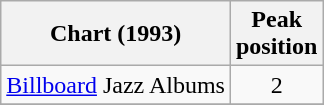<table class="wikitable">
<tr>
<th>Chart (1993)</th>
<th>Peak<br>position</th>
</tr>
<tr>
<td><a href='#'>Billboard</a> Jazz Albums</td>
<td align=center>2</td>
</tr>
<tr>
</tr>
</table>
